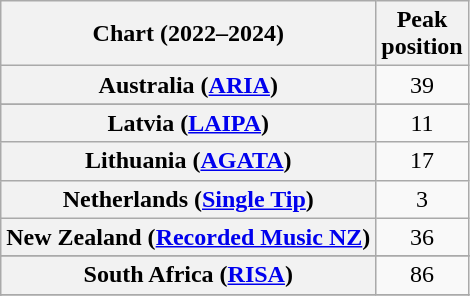<table class="wikitable sortable plainrowheaders" style="text-align:center">
<tr>
<th scope="col">Chart (2022–2024)</th>
<th scope="col">Peak<br>position</th>
</tr>
<tr>
<th scope="row">Australia (<a href='#'>ARIA</a>)</th>
<td>39</td>
</tr>
<tr>
</tr>
<tr>
</tr>
<tr>
</tr>
<tr>
</tr>
<tr>
</tr>
<tr>
<th scope="row">Latvia (<a href='#'>LAIPA</a>)</th>
<td>11</td>
</tr>
<tr>
<th scope="row">Lithuania (<a href='#'>AGATA</a>)</th>
<td>17</td>
</tr>
<tr>
<th scope="row">Netherlands (<a href='#'>Single Tip</a>)</th>
<td>3</td>
</tr>
<tr>
<th scope="row">New Zealand (<a href='#'>Recorded Music NZ</a>)</th>
<td>36</td>
</tr>
<tr>
</tr>
<tr>
<th scope="row">South Africa (<a href='#'>RISA</a>)</th>
<td>86</td>
</tr>
<tr>
</tr>
<tr>
</tr>
<tr>
</tr>
<tr>
</tr>
<tr>
</tr>
<tr>
</tr>
<tr>
</tr>
</table>
